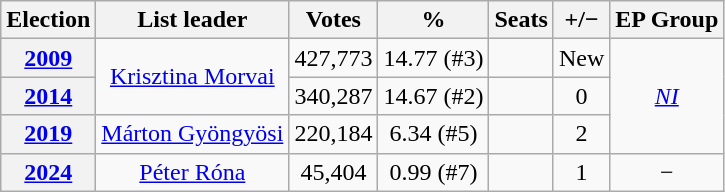<table class=wikitable style="text-align:center;">
<tr>
<th>Election</th>
<th>List leader</th>
<th>Votes</th>
<th>%</th>
<th>Seats</th>
<th>+/−</th>
<th>EP Group</th>
</tr>
<tr>
<th><a href='#'>2009</a></th>
<td rowspan=2><a href='#'>Krisztina Morvai</a></td>
<td>427,773</td>
<td>14.77 (#3)</td>
<td></td>
<td>New</td>
<td rowspan=3><em><a href='#'>NI</a></em></td>
</tr>
<tr>
<th><a href='#'>2014</a></th>
<td>340,287</td>
<td>14.67 (#2)</td>
<td></td>
<td> 0</td>
</tr>
<tr>
<th><a href='#'>2019</a></th>
<td><a href='#'>Márton Gyöngyösi</a></td>
<td>220,184</td>
<td>6.34 (#5)</td>
<td></td>
<td> 2</td>
</tr>
<tr>
<th><a href='#'>2024</a></th>
<td><a href='#'>Péter Róna</a></td>
<td>45,404</td>
<td>0.99 (#7)</td>
<td></td>
<td> 1</td>
<td>−</td>
</tr>
</table>
